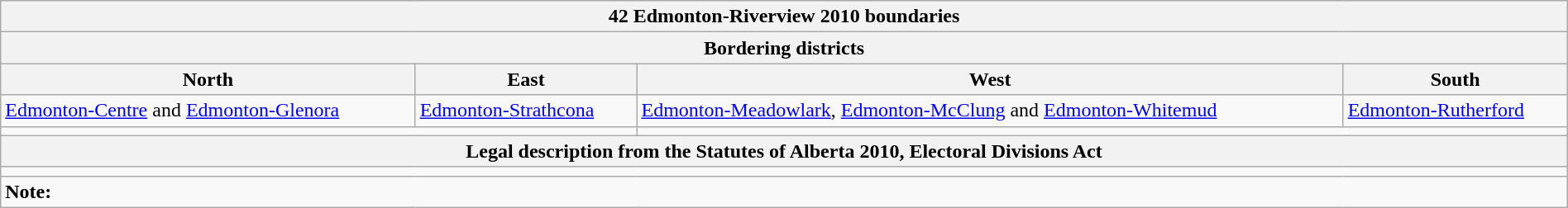<table class="wikitable collapsible collapsed" style="width:100%;">
<tr>
<th colspan=4>42 Edmonton-Riverview 2010 boundaries</th>
</tr>
<tr>
<th colspan=4>Bordering districts</th>
</tr>
<tr>
<th>North</th>
<th>East</th>
<th>West</th>
<th>South</th>
</tr>
<tr>
<td><a href='#'>Edmonton-Centre</a> and <a href='#'>Edmonton-Glenora</a></td>
<td><a href='#'>Edmonton-Strathcona</a></td>
<td><a href='#'>Edmonton-Meadowlark</a>, <a href='#'>Edmonton-McClung</a> and <a href='#'>Edmonton-Whitemud</a></td>
<td><a href='#'>Edmonton-Rutherford</a></td>
</tr>
<tr>
<td colspan=2 align=center></td>
<td colspan=2 align=center></td>
</tr>
<tr>
<th colspan=4>Legal description from the Statutes of Alberta 2010, Electoral Divisions Act</th>
</tr>
<tr>
<td colspan=4></td>
</tr>
<tr>
<td colspan=4><strong>Note:</strong></td>
</tr>
</table>
